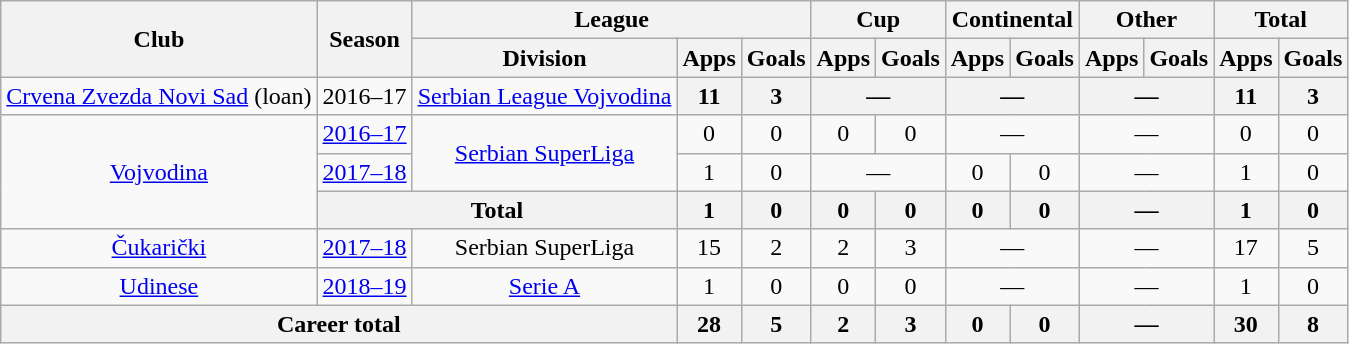<table class="wikitable" style="text-align:center">
<tr>
<th rowspan="2">Club</th>
<th rowspan="2">Season</th>
<th colspan="3">League</th>
<th colspan="2">Cup</th>
<th colspan="2">Continental</th>
<th colspan="2">Other</th>
<th colspan="2">Total</th>
</tr>
<tr>
<th>Division</th>
<th>Apps</th>
<th>Goals</th>
<th>Apps</th>
<th>Goals</th>
<th>Apps</th>
<th>Goals</th>
<th>Apps</th>
<th>Goals</th>
<th>Apps</th>
<th>Goals</th>
</tr>
<tr>
<td><a href='#'>Crvena Zvezda Novi Sad</a> (loan)</td>
<td>2016–17</td>
<td><a href='#'>Serbian League Vojvodina</a></td>
<th>11</th>
<th>3</th>
<th colspan="2">—</th>
<th colspan="2">—</th>
<th colspan="2">—</th>
<th>11</th>
<th>3</th>
</tr>
<tr>
<td rowspan="3"><a href='#'>Vojvodina</a></td>
<td><a href='#'>2016–17</a></td>
<td rowspan="2"><a href='#'>Serbian SuperLiga</a></td>
<td>0</td>
<td>0</td>
<td>0</td>
<td>0</td>
<td colspan="2">—</td>
<td colspan="2">—</td>
<td>0</td>
<td>0</td>
</tr>
<tr>
<td><a href='#'>2017–18</a></td>
<td>1</td>
<td>0</td>
<td colspan="2">—</td>
<td>0</td>
<td>0</td>
<td colspan="2">—</td>
<td>1</td>
<td>0</td>
</tr>
<tr>
<th colspan="2">Total</th>
<th>1</th>
<th>0</th>
<th>0</th>
<th>0</th>
<th>0</th>
<th>0</th>
<th colspan="2">—</th>
<th>1</th>
<th>0</th>
</tr>
<tr>
<td><a href='#'>Čukarički</a></td>
<td><a href='#'>2017–18</a></td>
<td>Serbian SuperLiga</td>
<td>15</td>
<td>2</td>
<td>2</td>
<td>3</td>
<td colspan="2">—</td>
<td colspan="2">—</td>
<td>17</td>
<td>5</td>
</tr>
<tr>
<td><a href='#'>Udinese</a></td>
<td><a href='#'>2018–19</a></td>
<td><a href='#'>Serie A</a></td>
<td>1</td>
<td>0</td>
<td>0</td>
<td>0</td>
<td colspan="2">—</td>
<td colspan="2">—</td>
<td>1</td>
<td>0</td>
</tr>
<tr>
<th colspan="3">Career total</th>
<th>28</th>
<th>5</th>
<th>2</th>
<th>3</th>
<th>0</th>
<th>0</th>
<th colspan="2">—</th>
<th>30</th>
<th>8</th>
</tr>
</table>
